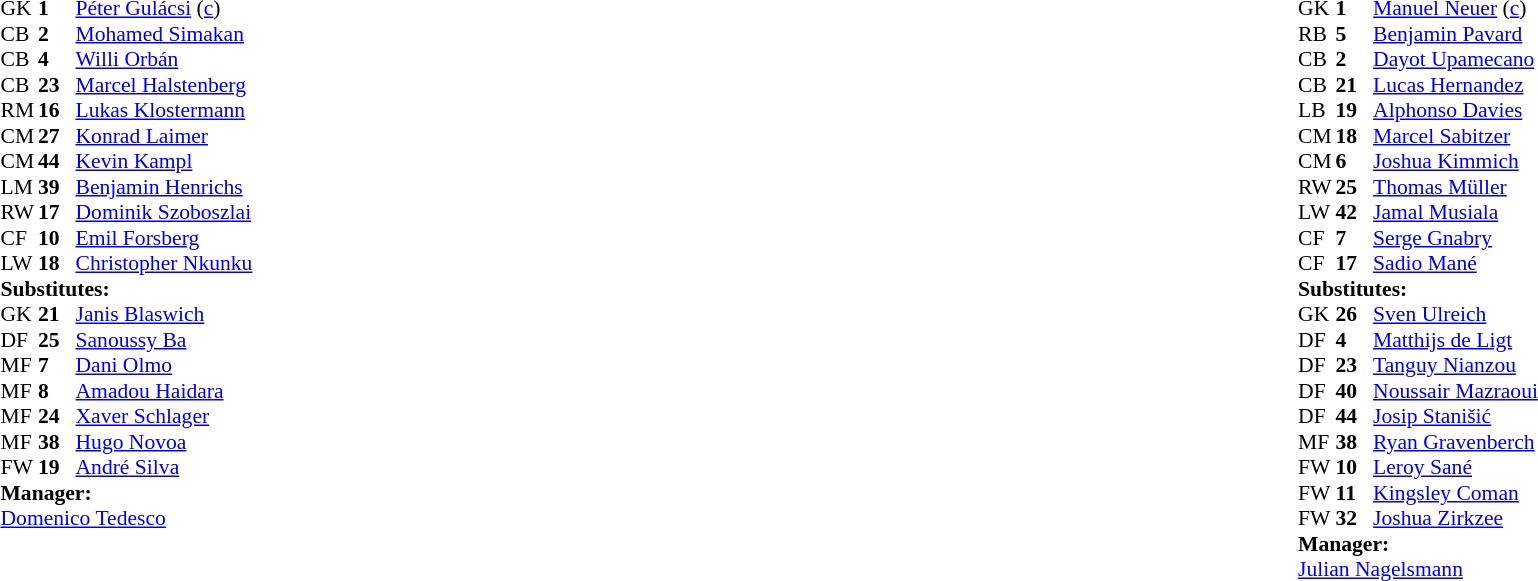<table width="100%">
<tr>
<td valign="top" width="40%"><br><table style="font-size:90%" cellspacing="0" cellpadding="0">
<tr>
<th width=25></th>
<th width=25></th>
</tr>
<tr>
<td>GK</td>
<td><strong>1</strong></td>
<td> <a href='#'>Péter Gulácsi</a> (<a href='#'>c</a>)</td>
</tr>
<tr>
<td>CB</td>
<td><strong>2</strong></td>
<td> <a href='#'>Mohamed Simakan</a></td>
<td></td>
<td></td>
</tr>
<tr>
<td>CB</td>
<td><strong>4</strong></td>
<td> <a href='#'>Willi Orbán</a></td>
</tr>
<tr>
<td>CB</td>
<td><strong>23</strong></td>
<td> <a href='#'>Marcel Halstenberg</a></td>
</tr>
<tr>
<td>RM</td>
<td><strong>16</strong></td>
<td> <a href='#'>Lukas Klostermann</a></td>
<td></td>
</tr>
<tr>
<td>CM</td>
<td><strong>27</strong></td>
<td> <a href='#'>Konrad Laimer</a></td>
</tr>
<tr>
<td>CM</td>
<td><strong>44</strong></td>
<td> <a href='#'>Kevin Kampl</a></td>
<td></td>
<td></td>
</tr>
<tr>
<td>LM</td>
<td><strong>39</strong></td>
<td> <a href='#'>Benjamin Henrichs</a></td>
</tr>
<tr>
<td>RW</td>
<td><strong>17</strong></td>
<td> <a href='#'>Dominik Szoboszlai</a></td>
<td></td>
<td></td>
</tr>
<tr>
<td>CF</td>
<td><strong>10</strong></td>
<td> <a href='#'>Emil Forsberg</a></td>
<td></td>
<td></td>
</tr>
<tr>
<td>LW</td>
<td><strong>18</strong></td>
<td> <a href='#'>Christopher Nkunku</a></td>
</tr>
<tr>
<td colspan=3><strong>Substitutes:</strong></td>
</tr>
<tr>
<td>GK</td>
<td><strong>21</strong></td>
<td> <a href='#'>Janis Blaswich</a></td>
</tr>
<tr>
<td>DF</td>
<td><strong>25</strong></td>
<td> <a href='#'>Sanoussy Ba</a></td>
</tr>
<tr>
<td>MF</td>
<td><strong>7</strong></td>
<td> <a href='#'>Dani Olmo</a></td>
<td></td>
<td></td>
</tr>
<tr>
<td>MF</td>
<td><strong>8</strong></td>
<td> <a href='#'>Amadou Haidara</a></td>
<td></td>
<td></td>
</tr>
<tr>
<td>MF</td>
<td><strong>24</strong></td>
<td> <a href='#'>Xaver Schlager</a></td>
</tr>
<tr>
<td>MF</td>
<td><strong>38</strong></td>
<td> <a href='#'>Hugo Novoa</a></td>
<td></td>
<td></td>
</tr>
<tr>
<td>FW</td>
<td><strong>19</strong></td>
<td> <a href='#'>André Silva</a></td>
<td></td>
<td></td>
</tr>
<tr>
<td colspan=3><strong>Manager:</strong></td>
</tr>
<tr>
<td colspan=3> <a href='#'>Domenico Tedesco</a></td>
</tr>
</table>
</td>
<td valign="top"></td>
<td valign="top" width="50%"><br><table style="font-size:90%; margin:auto" cellspacing="0" cellpadding="0">
<tr>
<th width=25></th>
<th width=25></th>
</tr>
<tr>
<td>GK</td>
<td><strong>1</strong></td>
<td> <a href='#'>Manuel Neuer</a> (<a href='#'>c</a>)</td>
<td></td>
</tr>
<tr>
<td>RB</td>
<td><strong>5</strong></td>
<td> <a href='#'>Benjamin Pavard</a></td>
<td></td>
<td></td>
</tr>
<tr>
<td>CB</td>
<td><strong>2</strong></td>
<td> <a href='#'>Dayot Upamecano</a></td>
<td></td>
<td></td>
</tr>
<tr>
<td>CB</td>
<td><strong>21</strong></td>
<td> <a href='#'>Lucas Hernandez</a></td>
<td></td>
</tr>
<tr>
<td>LB</td>
<td><strong>19</strong></td>
<td> <a href='#'>Alphonso Davies</a></td>
</tr>
<tr>
<td>CM</td>
<td><strong>18</strong></td>
<td> <a href='#'>Marcel Sabitzer</a></td>
</tr>
<tr>
<td>CM</td>
<td><strong>6</strong></td>
<td> <a href='#'>Joshua Kimmich</a></td>
<td></td>
</tr>
<tr>
<td>RW</td>
<td><strong>25</strong></td>
<td> <a href='#'>Thomas Müller</a></td>
<td></td>
<td></td>
</tr>
<tr>
<td>LW</td>
<td><strong>42</strong></td>
<td> <a href='#'>Jamal Musiala</a></td>
<td></td>
<td></td>
</tr>
<tr>
<td>CF</td>
<td><strong>7</strong></td>
<td> <a href='#'>Serge Gnabry</a></td>
<td></td>
<td></td>
</tr>
<tr>
<td>CF</td>
<td><strong>17</strong></td>
<td> <a href='#'>Sadio Mané</a></td>
</tr>
<tr>
<td colspan=3><strong>Substitutes:</strong></td>
</tr>
<tr>
<td>GK</td>
<td><strong>26</strong></td>
<td> <a href='#'>Sven Ulreich</a></td>
</tr>
<tr>
<td>DF</td>
<td><strong>4</strong></td>
<td> <a href='#'>Matthijs de Ligt</a></td>
<td></td>
<td></td>
</tr>
<tr>
<td>DF</td>
<td><strong>23</strong></td>
<td> <a href='#'>Tanguy Nianzou</a></td>
</tr>
<tr>
<td>DF</td>
<td><strong>40</strong></td>
<td> <a href='#'>Noussair Mazraoui</a></td>
<td></td>
<td></td>
</tr>
<tr>
<td>DF</td>
<td><strong>44</strong></td>
<td> <a href='#'>Josip Stanišić</a></td>
</tr>
<tr>
<td>MF</td>
<td><strong>38</strong></td>
<td> <a href='#'>Ryan Gravenberch</a></td>
<td></td>
<td></td>
</tr>
<tr>
<td>FW</td>
<td><strong>10</strong></td>
<td> <a href='#'>Leroy Sané</a></td>
<td></td>
<td></td>
</tr>
<tr>
<td>FW</td>
<td><strong>11</strong></td>
<td> <a href='#'>Kingsley Coman</a></td>
<td></td>
<td></td>
</tr>
<tr>
<td>FW</td>
<td><strong>32</strong></td>
<td> <a href='#'>Joshua Zirkzee</a></td>
</tr>
<tr>
<td colspan=3><strong>Manager:</strong></td>
</tr>
<tr>
<td colspan=3> <a href='#'>Julian Nagelsmann</a></td>
</tr>
</table>
</td>
</tr>
</table>
